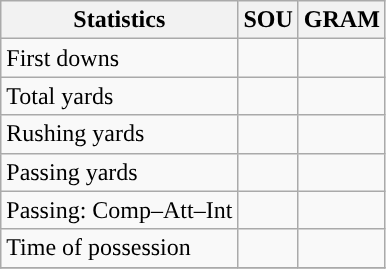<table class="wikitable" style="float: left;">
<tr>
<th>Statistics</th>
<th>SOU</th>
<th>GRAM</th>
</tr>
<tr>
<td>First downs</td>
<td></td>
<td></td>
</tr>
<tr>
<td>Total yards</td>
<td></td>
<td></td>
</tr>
<tr>
<td>Rushing yards</td>
<td></td>
<td></td>
</tr>
<tr>
<td>Passing yards</td>
<td></td>
<td></td>
</tr>
<tr>
<td>Passing: Comp–Att–Int</td>
<td></td>
<td></td>
</tr>
<tr>
<td>Time of possession</td>
<td></td>
<td></td>
</tr>
<tr>
</tr>
</table>
